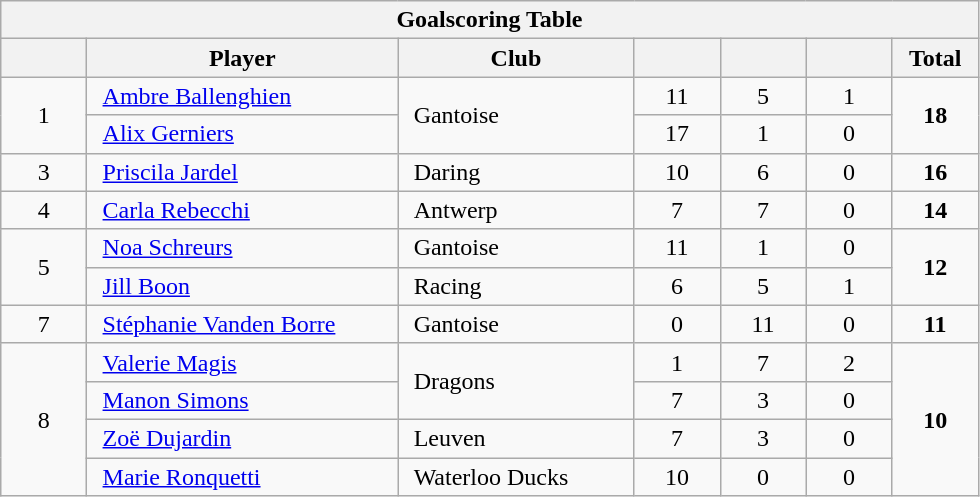<table class="wikitable" style="text-align: center;">
<tr>
<th colspan=9><strong>Goalscoring Table</strong></th>
</tr>
<tr>
<th style="width: 50px;"></th>
<th style="width: 200px;">Player</th>
<th style="width: 150px;">Club</th>
<th style="width: 50px;"></th>
<th style="width: 50px;"></th>
<th style="width: 50px;"></th>
<th style="width: 50px;">Total</th>
</tr>
<tr>
<td rowspan=2>1</td>
<td style="text-align: left; padding-left: 10px;"> <a href='#'>Ambre Ballenghien</a></td>
<td rowspan=2; style="text-align: left; padding-left: 10px;">Gantoise</td>
<td>11</td>
<td>5</td>
<td>1</td>
<td rowspan=2><strong>18</strong></td>
</tr>
<tr>
<td style="text-align: left; padding-left: 10px;"> <a href='#'>Alix Gerniers</a></td>
<td>17</td>
<td>1</td>
<td>0</td>
</tr>
<tr>
<td>3</td>
<td style="text-align: left; padding-left: 10px;"> <a href='#'>Priscila Jardel</a></td>
<td style="text-align: left; padding-left: 10px;">Daring</td>
<td>10</td>
<td>6</td>
<td>0</td>
<td><strong>16</strong></td>
</tr>
<tr>
<td>4</td>
<td style="text-align: left; padding-left: 10px;"> <a href='#'>Carla Rebecchi</a></td>
<td style="text-align: left; padding-left: 10px;">Antwerp</td>
<td>7</td>
<td>7</td>
<td>0</td>
<td><strong>14</strong></td>
</tr>
<tr>
<td rowspan=2>5</td>
<td style="text-align: left; padding-left: 10px;"> <a href='#'>Noa Schreurs</a></td>
<td style="text-align: left; padding-left: 10px;">Gantoise</td>
<td>11</td>
<td>1</td>
<td>0</td>
<td rowspan=2><strong>12</strong></td>
</tr>
<tr>
<td style="text-align: left; padding-left: 10px;"> <a href='#'>Jill Boon</a></td>
<td style="text-align: left; padding-left: 10px;">Racing</td>
<td>6</td>
<td>5</td>
<td>1</td>
</tr>
<tr>
<td>7</td>
<td style="text-align: left; padding-left: 10px;"> <a href='#'>Stéphanie Vanden Borre</a></td>
<td style="text-align: left; padding-left: 10px;">Gantoise</td>
<td>0</td>
<td>11</td>
<td>0</td>
<td><strong>11</strong></td>
</tr>
<tr>
<td rowspan=4>8</td>
<td style="text-align: left; padding-left: 10px;"> <a href='#'>Valerie Magis</a></td>
<td rowspan=2; style="text-align: left; padding-left: 10px;">Dragons</td>
<td>1</td>
<td>7</td>
<td>2</td>
<td rowspan=4><strong>10</strong></td>
</tr>
<tr>
<td style="text-align: left; padding-left: 10px;"> <a href='#'>Manon Simons</a></td>
<td>7</td>
<td>3</td>
<td>0</td>
</tr>
<tr>
<td style="text-align: left; padding-left: 10px;"> <a href='#'>Zoë Dujardin</a></td>
<td style="text-align: left; padding-left: 10px;">Leuven</td>
<td>7</td>
<td>3</td>
<td>0</td>
</tr>
<tr>
<td style="text-align: left; padding-left: 10px;"> <a href='#'>Marie Ronquetti</a></td>
<td style="text-align: left; padding-left: 10px;">Waterloo Ducks</td>
<td>10</td>
<td>0</td>
<td>0</td>
</tr>
</table>
